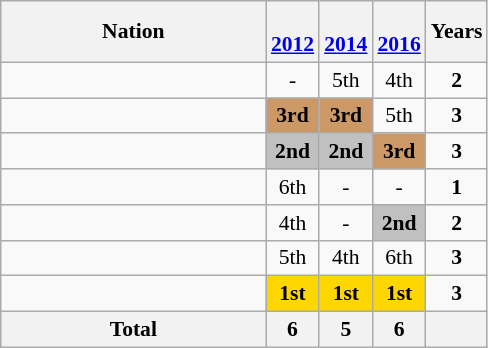<table class="wikitable" style="text-align:center; font-size:90%">
<tr>
<th width=170>Nation</th>
<th><br><a href='#'>2012</a></th>
<th><br><a href='#'>2014</a></th>
<th><br><a href='#'>2016</a></th>
<th>Years</th>
</tr>
<tr>
<td align=left></td>
<td>-</td>
<td>5th</td>
<td>4th</td>
<td><strong>2</strong></td>
</tr>
<tr>
<td align=left></td>
<td bgcolor=#cc9966><strong>3rd</strong></td>
<td bgcolor=#cc9966><strong>3rd</strong></td>
<td>5th</td>
<td><strong>3</strong></td>
</tr>
<tr>
<td align=left></td>
<td bgcolor=silver><strong>2nd</strong></td>
<td bgcolor=silver><strong>2nd</strong></td>
<td bgcolor=#cc9966><strong>3rd</strong></td>
<td><strong>3</strong></td>
</tr>
<tr>
<td align=left></td>
<td>6th</td>
<td>-</td>
<td>-</td>
<td><strong>1</strong></td>
</tr>
<tr>
<td align=left></td>
<td>4th</td>
<td>-</td>
<td bgcolor=silver><strong>2nd</strong></td>
<td><strong>2</strong></td>
</tr>
<tr>
<td align=left></td>
<td>5th</td>
<td>4th</td>
<td>6th</td>
<td><strong>3</strong></td>
</tr>
<tr>
<td align=left></td>
<td bgcolor=gold><strong>1st</strong></td>
<td bgcolor=gold><strong>1st</strong></td>
<td bgcolor=gold><strong>1st</strong></td>
<td><strong>3</strong></td>
</tr>
<tr>
<th>Total</th>
<th>6</th>
<th>5</th>
<th>6</th>
<th></th>
</tr>
</table>
